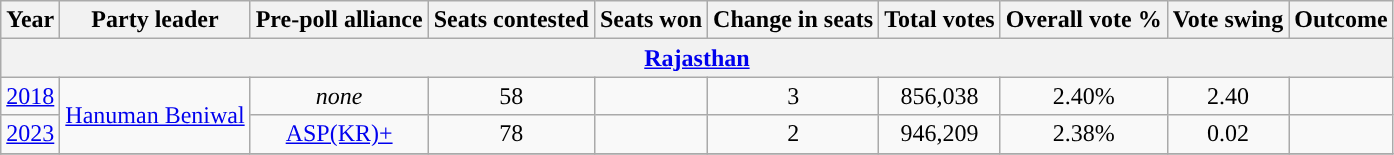<table class="wikitable " style="text-align:center;">
<tr>
<th Style="background-color:">Year</th>
<th Style="background-color:">Party leader</th>
<th Style="background-color:">Pre-poll alliance</th>
<th Style="background-color:">Seats contested</th>
<th Style="background-color:">Seats won</th>
<th Style="background-color:">Change in seats</th>
<th Style="background-color:">Total votes</th>
<th Style="background-color:">Overall vote %</th>
<th Style="background-color:">Vote swing</th>
<th Style="background-color:">Outcome</th>
</tr>
<tr>
<th Colspan=10><a href='#'>Rajasthan</a></th>
</tr>
<tr>
<td><a href='#'>2018</a></td>
<td Rowspan=2><a href='#'>Hanuman Beniwal</a></td>
<td><em>none</em></td>
<td>58</td>
<td></td>
<td>3</td>
<td>856,038</td>
<td>2.40%</td>
<td>2.40</td>
<td></td>
</tr>
<tr>
<td><a href='#'>2023</a></td>
<td><a href='#'>ASP(KR)+</a></td>
<td>78</td>
<td></td>
<td>2</td>
<td>946,209</td>
<td>2.38%</td>
<td>0.02</td>
<td></td>
</tr>
<tr>
</tr>
</table>
